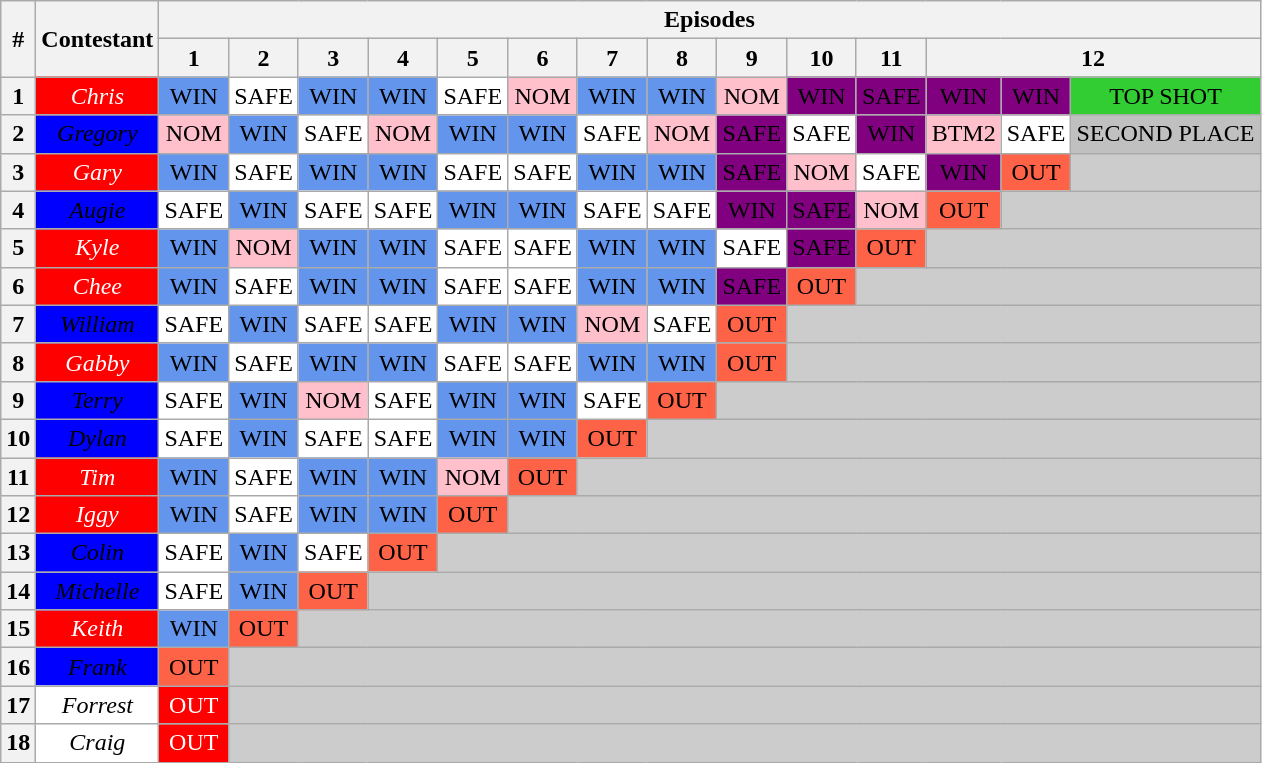<table class="wikitable" style="text-align:center">
<tr>
<th rowspan=2>#</th>
<th rowspan=2>Contestant</th>
<th colspan="14">Episodes</th>
</tr>
<tr>
<th>1</th>
<th>2</th>
<th>3</th>
<th>4</th>
<th>5</th>
<th>6</th>
<th>7</th>
<th>8</th>
<th>9</th>
<th>10</th>
<th>11</th>
<th colspan=3>12</th>
</tr>
<tr>
<th>1</th>
<td style="background-color:red; color:white;"><em>Chris</em></td>
<td bgcolor="cornflowerblue">WIN</td>
<td bgcolor="white">SAFE</td>
<td bgcolor="cornflowerblue">WIN</td>
<td bgcolor="cornflowerblue">WIN</td>
<td bgcolor="white">SAFE</td>
<td bgcolor="pink">NOM</td>
<td bgcolor="cornflowerblue">WIN</td>
<td bgcolor="cornflowerblue">WIN</td>
<td bgcolor="pink">NOM</td>
<td bgcolor="purple"><span>WIN</span></td>
<td bgcolor="purple"><span>SAFE</span></td>
<td bgcolor="purple"><span>WIN</span></td>
<td bgcolor="purple"><span>WIN</span></td>
<td bgcolor="limegreen">TOP SHOT</td>
</tr>
<tr>
<th>2</th>
<td bgcolor="blue"><span><em>Gregory</em></span></td>
<td bgcolor="pink">NOM</td>
<td bgcolor="cornflowerblue">WIN</td>
<td bgcolor="white">SAFE</td>
<td bgcolor="pink">NOM</td>
<td bgcolor="cornflowerblue">WIN</td>
<td bgcolor="cornflowerblue">WIN</td>
<td bgcolor="white">SAFE</td>
<td bgcolor="pink">NOM</td>
<td bgcolor="purple"><span>SAFE</span></td>
<td bgcolor="white">SAFE</td>
<td bgcolor="purple"><span>WIN</span></td>
<td bgcolor="pink">BTM2</td>
<td bgcolor="white">SAFE</td>
<td bgcolor="silver">SECOND PLACE</td>
</tr>
<tr>
<th>3</th>
<td style="background-color:red; color:white;"><em>Gary</em></td>
<td bgcolor="cornflowerblue">WIN</td>
<td bgcolor="white">SAFE</td>
<td bgcolor="cornflowerblue">WIN</td>
<td bgcolor="cornflowerblue">WIN</td>
<td bgcolor="white">SAFE</td>
<td bgcolor="white">SAFE</td>
<td bgcolor="cornflowerblue">WIN</td>
<td bgcolor="cornflowerblue">WIN</td>
<td bgcolor="purple"><span>SAFE</span></td>
<td bgcolor="pink">NOM</td>
<td bgcolor="white">SAFE</td>
<td bgcolor="purple"><span>WIN</span></td>
<td bgcolor="tomato">OUT</td>
<td bgcolor="#CCCCCC"></td>
</tr>
<tr>
<th>4</th>
<td bgcolor="blue"><span><em>Augie</em></span></td>
<td bgcolor="white">SAFE</td>
<td bgcolor="cornflowerblue">WIN</td>
<td bgcolor="white">SAFE</td>
<td bgcolor="white">SAFE</td>
<td bgcolor="cornflowerblue">WIN</td>
<td bgcolor="cornflowerblue">WIN</td>
<td bgcolor="white">SAFE</td>
<td bgcolor="white">SAFE</td>
<td bgcolor="purple"><span>WIN</span></td>
<td bgcolor="purple"><span>SAFE</span></td>
<td bgcolor="pink">NOM</td>
<td bgcolor="tomato">OUT</td>
<td colspan="2" bgcolor="#CCCCCC"></td>
</tr>
<tr>
<th>5</th>
<td style="background-color:red; color:white;"><em>Kyle</em></td>
<td bgcolor="cornflowerblue">WIN</td>
<td bgcolor="pink">NOM</td>
<td bgcolor="cornflowerblue">WIN</td>
<td bgcolor="cornflowerblue">WIN</td>
<td bgcolor="white">SAFE</td>
<td bgcolor="white">SAFE</td>
<td bgcolor="cornflowerblue">WIN</td>
<td bgcolor="cornflowerblue">WIN</td>
<td bgcolor="white">SAFE</td>
<td bgcolor="purple"><span>SAFE</span></td>
<td bgcolor="tomato">OUT</td>
<td colspan="3" bgcolor="#CCCCCC"></td>
</tr>
<tr>
<th>6</th>
<td style="background-color:red; color:white;"><em>Chee</em></td>
<td bgcolor="cornflowerblue">WIN</td>
<td bgcolor="white">SAFE</td>
<td bgcolor="cornflowerblue">WIN</td>
<td bgcolor="cornflowerblue">WIN</td>
<td bgcolor="white">SAFE</td>
<td bgcolor="white">SAFE</td>
<td bgcolor="cornflowerblue">WIN</td>
<td bgcolor="cornflowerblue">WIN</td>
<td bgcolor="purple"><span>SAFE</span></td>
<td bgcolor="tomato">OUT</td>
<td colspan="4" bgcolor="#CCCCCC"></td>
</tr>
<tr>
<th>7</th>
<td bgcolor="blue"><span><em>William</em></span></td>
<td bgcolor="white">SAFE</td>
<td bgcolor="cornflowerblue">WIN</td>
<td bgcolor="white">SAFE</td>
<td bgcolor="white">SAFE</td>
<td bgcolor="cornflowerblue">WIN</td>
<td bgcolor="cornflowerblue">WIN</td>
<td bgcolor="pink">NOM</td>
<td bgcolor="white">SAFE</td>
<td bgcolor="tomato">OUT</td>
<td colspan="5" bgcolor="#CCCCCC"></td>
</tr>
<tr>
<th>8</th>
<td style="background-color:red; color:white;"><em>Gabby</em></td>
<td bgcolor="cornflowerblue">WIN</td>
<td bgcolor="white">SAFE</td>
<td bgcolor="cornflowerblue">WIN</td>
<td bgcolor="cornflowerblue">WIN</td>
<td bgcolor="white">SAFE</td>
<td bgcolor="white">SAFE</td>
<td bgcolor="cornflowerblue">WIN</td>
<td bgcolor="cornflowerblue">WIN</td>
<td bgcolor="tomato">OUT</td>
<td colspan="5" bgcolor="#CCCCCC"></td>
</tr>
<tr>
<th>9</th>
<td bgcolor="blue"><span><em>Terry</em></span></td>
<td bgcolor="white">SAFE</td>
<td bgcolor="cornflowerblue">WIN</td>
<td bgcolor="pink">NOM</td>
<td bgcolor="white">SAFE</td>
<td bgcolor="cornflowerblue">WIN</td>
<td bgcolor="cornflowerblue">WIN</td>
<td bgcolor="white">SAFE</td>
<td bgcolor="tomato">OUT</td>
<td colspan="6" bgcolor="#CCCCCC"></td>
</tr>
<tr>
<th>10</th>
<td bgcolor="blue"><span><em>Dylan</em></span></td>
<td bgcolor="white">SAFE</td>
<td bgcolor="cornflowerblue">WIN</td>
<td bgcolor="white">SAFE</td>
<td bgcolor="white">SAFE</td>
<td bgcolor="cornflowerblue">WIN</td>
<td bgcolor="cornflowerblue">WIN</td>
<td bgcolor="tomato">OUT</td>
<td colspan="7" bgcolor="#CCCCCC"></td>
</tr>
<tr>
<th>11</th>
<td style="background-color:red; color:white;"><em>Tim</em></td>
<td bgcolor="cornflowerblue">WIN</td>
<td bgcolor="white">SAFE</td>
<td bgcolor="cornflowerblue">WIN</td>
<td bgcolor="cornflowerblue">WIN</td>
<td bgcolor="pink">NOM</td>
<td bgcolor="tomato">OUT</td>
<td colspan="8" bgcolor="#CCCCCC"></td>
</tr>
<tr>
<th>12</th>
<td style="background-color:red; color:white;"><em>Iggy</em></td>
<td bgcolor="cornflowerblue">WIN</td>
<td bgcolor="white">SAFE</td>
<td bgcolor="cornflowerblue">WIN</td>
<td bgcolor="cornflowerblue">WIN</td>
<td bgcolor="tomato">OUT</td>
<td colspan="9" bgcolor="#CCCCCC"></td>
</tr>
<tr>
<th>13</th>
<td bgcolor="blue"><span><em>Colin</em></span></td>
<td bgcolor="white">SAFE</td>
<td bgcolor="cornflowerblue">WIN</td>
<td bgcolor="white">SAFE</td>
<td bgcolor="tomato">OUT</td>
<td colspan="10" bgcolor="#CCCCCC"></td>
</tr>
<tr>
<th>14</th>
<td bgcolor="blue"><span><em>Michelle</em></span></td>
<td bgcolor="white">SAFE</td>
<td bgcolor="cornflowerblue">WIN</td>
<td bgcolor="tomato">OUT</td>
<td colspan="11" bgcolor="#CCCCCC"></td>
</tr>
<tr>
<th>15</th>
<td style="background-color:red; color:white;"><em>Keith</em></td>
<td bgcolor="cornflowerblue">WIN</td>
<td bgcolor="tomato">OUT</td>
<td colspan="12" bgcolor="#CCCCCC"></td>
</tr>
<tr>
<th>16</th>
<td bgcolor="blue"><span><em>Frank</em></span></td>
<td bgcolor="tomato">OUT</td>
<td colspan="13" bgcolor="#CCCCCC"></td>
</tr>
<tr>
<th>17</th>
<td bgcolor="white"><span><em>Forrest</em></span></td>
<td style="background-color:red; color:white;">OUT</td>
<td colspan="13" bgcolor="#CCCCCC"></td>
</tr>
<tr>
<th>18</th>
<td bgcolor="white"><span><em>Craig</em></span></td>
<td style="background-color:red; color:white;">OUT</td>
<td colspan="13" bgcolor="#CCCCCC"></td>
</tr>
</table>
